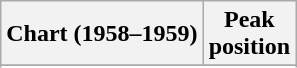<table class="wikitable sortable plainrowheaders" style="text-align:center">
<tr>
<th scope="col">Chart (1958–1959)</th>
<th scope="col">Peak<br> position</th>
</tr>
<tr>
</tr>
<tr>
</tr>
</table>
